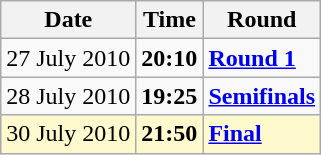<table class="wikitable">
<tr>
<th>Date</th>
<th>Time</th>
<th>Round</th>
</tr>
<tr>
<td>27 July 2010</td>
<td><strong>20:10</strong></td>
<td><strong><a href='#'>Round 1</a></strong></td>
</tr>
<tr>
<td>28 July 2010</td>
<td><strong>19:25</strong></td>
<td><strong><a href='#'>Semifinals</a></strong></td>
</tr>
<tr style=background:lemonchiffon>
<td>30 July 2010</td>
<td><strong>21:50</strong></td>
<td><strong><a href='#'>Final</a></strong></td>
</tr>
</table>
